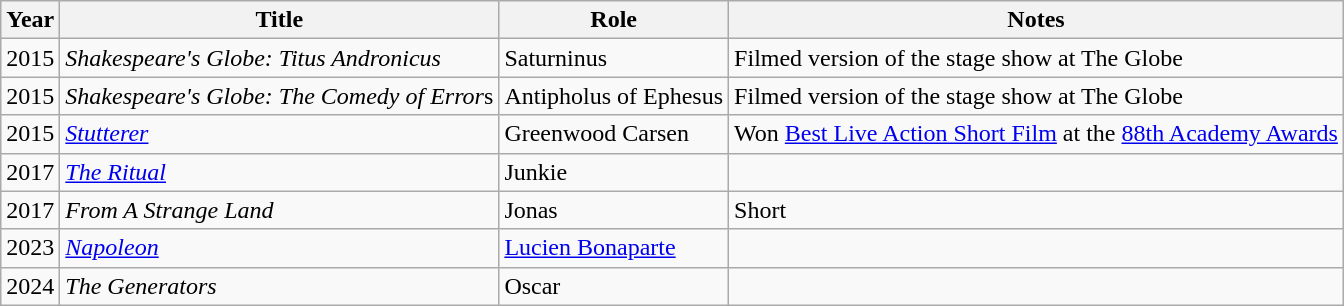<table class="wikitable">
<tr>
<th>Year</th>
<th>Title</th>
<th>Role</th>
<th>Notes</th>
</tr>
<tr>
<td>2015</td>
<td><em>Shakespeare's Globe: Titus Andronicus</em></td>
<td>Saturninus</td>
<td>Filmed version of the stage show at The Globe</td>
</tr>
<tr>
<td>2015</td>
<td><em>Shakespeare's Globe: The Comedy of Error</em>s</td>
<td>Antipholus of Ephesus</td>
<td>Filmed version of the stage show at The Globe</td>
</tr>
<tr>
<td>2015</td>
<td><a href='#'><em>Stutterer</em></a></td>
<td>Greenwood Carsen</td>
<td>Won <a href='#'>Best Live Action Short Film</a> at the <a href='#'>88th Academy Awards</a></td>
</tr>
<tr>
<td>2017</td>
<td><a href='#'><em>The Ritual</em></a></td>
<td>Junkie</td>
<td></td>
</tr>
<tr>
<td>2017</td>
<td><em>From A Strange Land</em></td>
<td>Jonas</td>
<td>Short</td>
</tr>
<tr>
<td>2023</td>
<td><a href='#'><em>Napoleon</em></a></td>
<td><a href='#'>Lucien Bonaparte</a></td>
<td></td>
</tr>
<tr>
<td>2024</td>
<td><em>The Generators</em></td>
<td>Oscar</td>
<td></td>
</tr>
</table>
